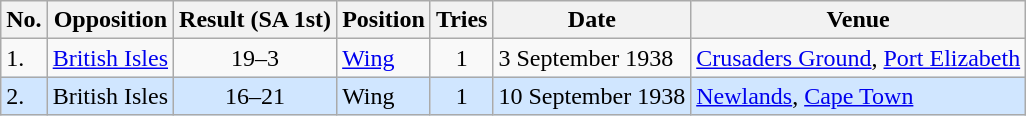<table class="wikitable sortable">
<tr>
<th>No.</th>
<th>Opposition</th>
<th>Result (SA 1st)</th>
<th>Position</th>
<th>Tries</th>
<th>Date</th>
<th>Venue</th>
</tr>
<tr>
<td>1.</td>
<td> <a href='#'>British Isles</a></td>
<td align="center">19–3</td>
<td><a href='#'>Wing</a></td>
<td align="center">1</td>
<td>3 September 1938</td>
<td><a href='#'>Crusaders Ground</a>, <a href='#'>Port Elizabeth</a></td>
</tr>
<tr style="background: #D0E6FF;">
<td>2.</td>
<td> British Isles</td>
<td align="center">16–21</td>
<td>Wing</td>
<td align="center">1</td>
<td>10 September 1938</td>
<td><a href='#'>Newlands</a>, <a href='#'>Cape Town</a></td>
</tr>
</table>
